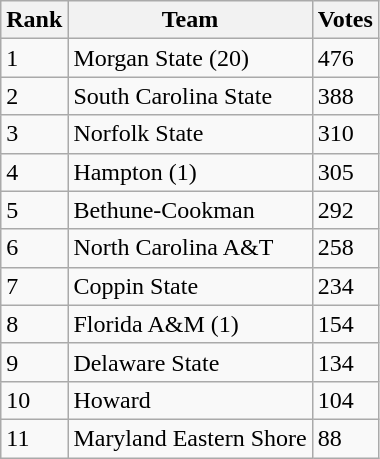<table class=wikitable>
<tr>
<th>Rank</th>
<th>Team</th>
<th>Votes</th>
</tr>
<tr>
<td>1</td>
<td>Morgan State (20)</td>
<td>476</td>
</tr>
<tr>
<td>2</td>
<td>South Carolina State</td>
<td>388</td>
</tr>
<tr>
<td>3</td>
<td>Norfolk State</td>
<td>310</td>
</tr>
<tr>
<td>4</td>
<td>Hampton (1)</td>
<td>305</td>
</tr>
<tr>
<td>5</td>
<td>Bethune-Cookman</td>
<td>292</td>
</tr>
<tr>
<td>6</td>
<td>North Carolina A&T</td>
<td>258</td>
</tr>
<tr>
<td>7</td>
<td>Coppin State</td>
<td>234</td>
</tr>
<tr>
<td>8</td>
<td>Florida A&M (1)</td>
<td>154</td>
</tr>
<tr>
<td>9</td>
<td>Delaware State</td>
<td>134</td>
</tr>
<tr>
<td>10</td>
<td>Howard</td>
<td>104</td>
</tr>
<tr>
<td>11</td>
<td>Maryland Eastern Shore</td>
<td>88</td>
</tr>
</table>
